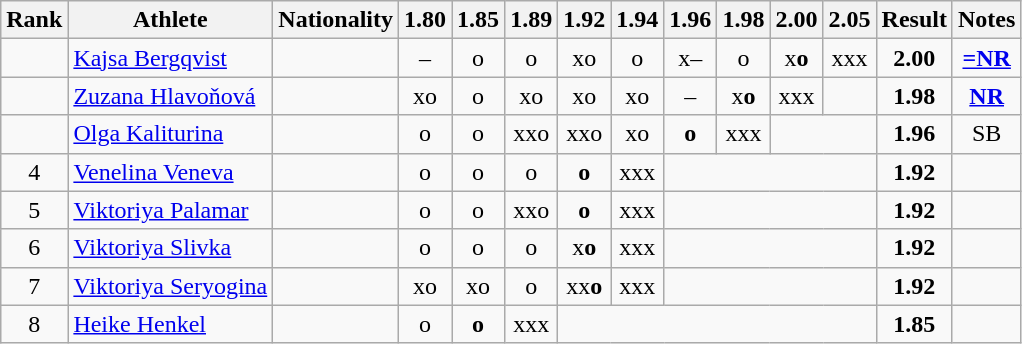<table class="wikitable sortable" style="text-align:center">
<tr>
<th>Rank</th>
<th>Athlete</th>
<th>Nationality</th>
<th>1.80</th>
<th>1.85</th>
<th>1.89</th>
<th>1.92</th>
<th>1.94</th>
<th>1.96</th>
<th>1.98</th>
<th>2.00</th>
<th>2.05</th>
<th>Result</th>
<th>Notes</th>
</tr>
<tr>
<td></td>
<td align="left"><a href='#'>Kajsa Bergqvist</a></td>
<td align=left></td>
<td>–</td>
<td>o</td>
<td>o</td>
<td>xo</td>
<td>o</td>
<td>x–</td>
<td>o</td>
<td>x<strong>o</strong></td>
<td>xxx</td>
<td><strong>2.00</strong></td>
<td><strong><a href='#'>=NR</a></strong></td>
</tr>
<tr>
<td></td>
<td align="left"><a href='#'>Zuzana Hlavoňová</a></td>
<td align=left></td>
<td>xo</td>
<td>o</td>
<td>xo</td>
<td>xo</td>
<td>xo</td>
<td>–</td>
<td>x<strong>o</strong></td>
<td>xxx</td>
<td></td>
<td><strong>1.98</strong></td>
<td><strong><a href='#'>NR</a></strong></td>
</tr>
<tr>
<td></td>
<td align="left"><a href='#'>Olga Kaliturina</a></td>
<td align=left></td>
<td>o</td>
<td>o</td>
<td>xxo</td>
<td>xxo</td>
<td>xo</td>
<td><strong>o</strong></td>
<td>xxx</td>
<td colspan=2></td>
<td><strong>1.96</strong></td>
<td>SB</td>
</tr>
<tr>
<td>4</td>
<td align="left"><a href='#'>Venelina Veneva</a></td>
<td align=left></td>
<td>o</td>
<td>o</td>
<td>o</td>
<td><strong>o</strong></td>
<td>xxx</td>
<td colspan=4></td>
<td><strong>1.92</strong></td>
<td></td>
</tr>
<tr>
<td>5</td>
<td align="left"><a href='#'>Viktoriya Palamar</a></td>
<td align=left></td>
<td>o</td>
<td>o</td>
<td>xxo</td>
<td><strong>o</strong></td>
<td>xxx</td>
<td colspan=4></td>
<td><strong>1.92</strong></td>
<td></td>
</tr>
<tr>
<td>6</td>
<td align="left"><a href='#'>Viktoriya Slivka</a></td>
<td align=left></td>
<td>o</td>
<td>o</td>
<td>o</td>
<td>x<strong>o</strong></td>
<td>xxx</td>
<td colspan=4></td>
<td><strong>1.92</strong></td>
<td></td>
</tr>
<tr>
<td>7</td>
<td align="left"><a href='#'>Viktoriya Seryogina</a></td>
<td align=left></td>
<td>xo</td>
<td>xo</td>
<td>o</td>
<td>xx<strong>o</strong></td>
<td>xxx</td>
<td colspan=4></td>
<td><strong>1.92</strong></td>
<td></td>
</tr>
<tr>
<td>8</td>
<td align="left"><a href='#'>Heike Henkel</a></td>
<td align=left></td>
<td>o</td>
<td><strong>o</strong></td>
<td>xxx</td>
<td colspan=6></td>
<td><strong>1.85</strong></td>
<td></td>
</tr>
</table>
